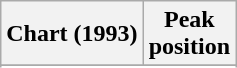<table class="wikitable sortable plainrowheaders" style="text-align:center">
<tr>
<th scope="col">Chart (1993)</th>
<th scope="col">Peak<br>position</th>
</tr>
<tr>
</tr>
<tr>
</tr>
</table>
